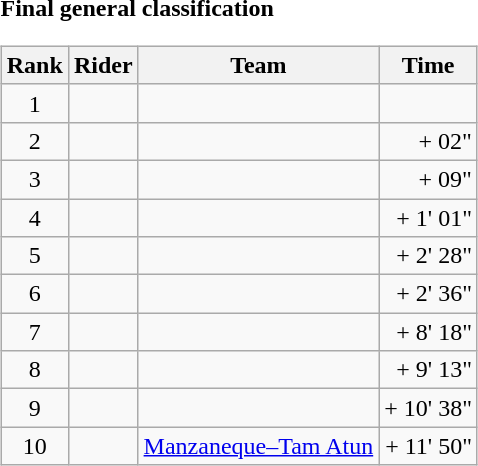<table>
<tr>
<td><strong>Final general classification</strong><br><table class="wikitable">
<tr>
<th scope="col">Rank</th>
<th scope="col">Rider</th>
<th scope="col">Team</th>
<th scope="col">Time</th>
</tr>
<tr>
<td style="text-align:center;">1</td>
<td></td>
<td></td>
<td style="text-align:right;"></td>
</tr>
<tr>
<td style="text-align:center;">2</td>
<td></td>
<td></td>
<td style="text-align:right;">+ 02"</td>
</tr>
<tr>
<td style="text-align:center;">3</td>
<td></td>
<td></td>
<td style="text-align:right;">+ 09"</td>
</tr>
<tr>
<td style="text-align:center;">4</td>
<td></td>
<td></td>
<td style="text-align:right;">+ 1' 01"</td>
</tr>
<tr>
<td style="text-align:center;">5</td>
<td></td>
<td></td>
<td style="text-align:right;">+ 2' 28"</td>
</tr>
<tr>
<td style="text-align:center;">6</td>
<td></td>
<td></td>
<td style="text-align:right;">+ 2' 36"</td>
</tr>
<tr>
<td style="text-align:center;">7</td>
<td></td>
<td></td>
<td style="text-align:right;">+ 8' 18"</td>
</tr>
<tr>
<td style="text-align:center;">8</td>
<td></td>
<td></td>
<td style="text-align:right;">+ 9' 13"</td>
</tr>
<tr>
<td style="text-align:center;">9</td>
<td></td>
<td></td>
<td style="text-align:right;">+ 10' 38"</td>
</tr>
<tr>
<td style="text-align:center;">10</td>
<td></td>
<td><a href='#'>Manzaneque–Tam Atun</a></td>
<td style="text-align:right;">+ 11' 50"</td>
</tr>
</table>
</td>
</tr>
</table>
